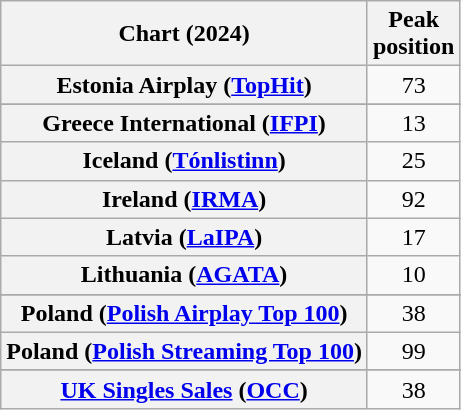<table class="wikitable sortable plainrowheaders" style="text-align:center">
<tr>
<th scope="col">Chart (2024)</th>
<th scope="col">Peak<br>position</th>
</tr>
<tr>
<th scope="row">Estonia Airplay (<a href='#'>TopHit</a>)</th>
<td>73</td>
</tr>
<tr>
</tr>
<tr>
<th scope="row">Greece International (<a href='#'>IFPI</a>)</th>
<td>13</td>
</tr>
<tr>
<th scope="row">Iceland (<a href='#'>Tónlistinn</a>)</th>
<td>25</td>
</tr>
<tr>
<th scope="row">Ireland (<a href='#'>IRMA</a>)</th>
<td>92</td>
</tr>
<tr>
<th scope="row">Latvia (<a href='#'>LaIPA</a>)</th>
<td>17</td>
</tr>
<tr>
<th scope="row">Lithuania (<a href='#'>AGATA</a>)</th>
<td>10</td>
</tr>
<tr>
</tr>
<tr>
</tr>
<tr>
<th scope="row">Poland (<a href='#'>Polish Airplay Top 100</a>)</th>
<td>38</td>
</tr>
<tr>
<th scope="row">Poland (<a href='#'>Polish Streaming Top 100</a>)</th>
<td>99</td>
</tr>
<tr>
</tr>
<tr>
</tr>
<tr>
</tr>
<tr>
<th scope="row"><a href='#'>UK Singles Sales</a> (<a href='#'>OCC</a>)</th>
<td>38</td>
</tr>
</table>
